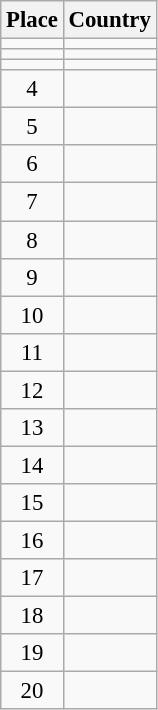<table class="wikitable" style="font-size:95%;">
<tr>
<th>Place</th>
<th>Country</th>
</tr>
<tr>
<td align=center></td>
<td></td>
</tr>
<tr>
<td align=center></td>
<td></td>
</tr>
<tr>
<td align=center></td>
<td></td>
</tr>
<tr>
<td align=center>4</td>
<td></td>
</tr>
<tr>
<td align=center>5</td>
<td></td>
</tr>
<tr>
<td align=center>6</td>
<td></td>
</tr>
<tr>
<td align=center>7</td>
<td></td>
</tr>
<tr>
<td align=center>8</td>
<td></td>
</tr>
<tr>
<td align=center>9</td>
<td></td>
</tr>
<tr>
<td align=center>10</td>
<td></td>
</tr>
<tr>
<td align=center>11</td>
<td></td>
</tr>
<tr>
<td align=center>12</td>
<td></td>
</tr>
<tr>
<td align=center>13</td>
<td></td>
</tr>
<tr>
<td align=center>14</td>
<td></td>
</tr>
<tr>
<td align=center>15</td>
<td></td>
</tr>
<tr>
<td align=center>16</td>
<td></td>
</tr>
<tr>
<td align=center>17</td>
<td></td>
</tr>
<tr>
<td align=center>18</td>
<td></td>
</tr>
<tr>
<td align=center>19</td>
<td></td>
</tr>
<tr>
<td align=center>20</td>
<td></td>
</tr>
</table>
